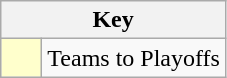<table class="wikitable" style="text-align: center;">
<tr>
<th colspan=2>Key</th>
</tr>
<tr>
<td style="background:#ffffcc; width:20px;"></td>
<td align=left>Teams to Playoffs</td>
</tr>
</table>
